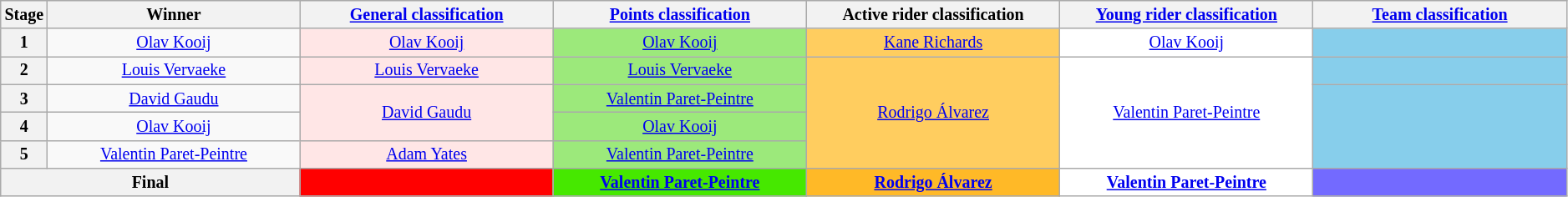<table class="wikitable" style="text-align: center; font-size:smaller;">
<tr style="background:#efefef;">
<th style="width:1%;">Stage</th>
<th style="width:16.5%;">Winner</th>
<th style="width:16.5%;"><a href='#'>General classification</a><br></th>
<th style="width:16.5%;"><a href='#'>Points classification</a><br></th>
<th style="width:16.5%;">Active rider classification<br></th>
<th style="width:16.5%;"><a href='#'>Young rider classification</a><br></th>
<th style="width:16.5%;"><a href='#'>Team classification</a></th>
</tr>
<tr>
<th>1</th>
<td><a href='#'>Olav Kooij</a></td>
<td style="background:#FFE6E6;"><a href='#'>Olav Kooij</a></td>
<td style="background:#9CE97B;"><a href='#'>Olav Kooij</a></td>
<td style="background:#FFCD5F;"><a href='#'>Kane Richards</a></td>
<td style="background:white;"><a href='#'>Olav Kooij</a></td>
<td style="background:skyblue;"></td>
</tr>
<tr>
<th>2</th>
<td><a href='#'>Louis Vervaeke</a></td>
<td style="background:#FFE6E6;"><a href='#'>Louis Vervaeke</a></td>
<td style="background:#9CE97B;"><a href='#'>Louis Vervaeke</a></td>
<td style="background:#FFCD5F;" rowspan="4"><a href='#'>Rodrigo Álvarez</a></td>
<td style="background:white;" rowspan="4"><a href='#'>Valentin Paret-Peintre</a></td>
<td style="background:skyblue;"></td>
</tr>
<tr>
<th>3</th>
<td><a href='#'>David Gaudu</a></td>
<td style="background:#FFE6E6;" rowspan="2"><a href='#'>David Gaudu</a></td>
<td style="background:#9CE97B;"><a href='#'>Valentin Paret-Peintre</a></td>
<td style="background:skyblue;" rowspan="3"></td>
</tr>
<tr>
<th>4</th>
<td><a href='#'>Olav Kooij</a></td>
<td style="background:#9CE97B;"><a href='#'>Olav Kooij</a></td>
</tr>
<tr>
<th>5</th>
<td><a href='#'>Valentin Paret-Peintre</a></td>
<td style="background:#FFE6E6;"><a href='#'>Adam Yates</a></td>
<td style="background:#9CE97B;"><a href='#'>Valentin Paret-Peintre</a></td>
</tr>
<tr>
<th colspan="2">Final</th>
<th style="background:red;"></th>
<th style="background:#46E800;"><a href='#'>Valentin Paret-Peintre</a></th>
<th style="background:#FFB927;"><a href='#'>Rodrigo Álvarez</a></th>
<th style="background:white;"><a href='#'>Valentin Paret-Peintre</a></th>
<th style="background:#736aff;"></th>
</tr>
</table>
